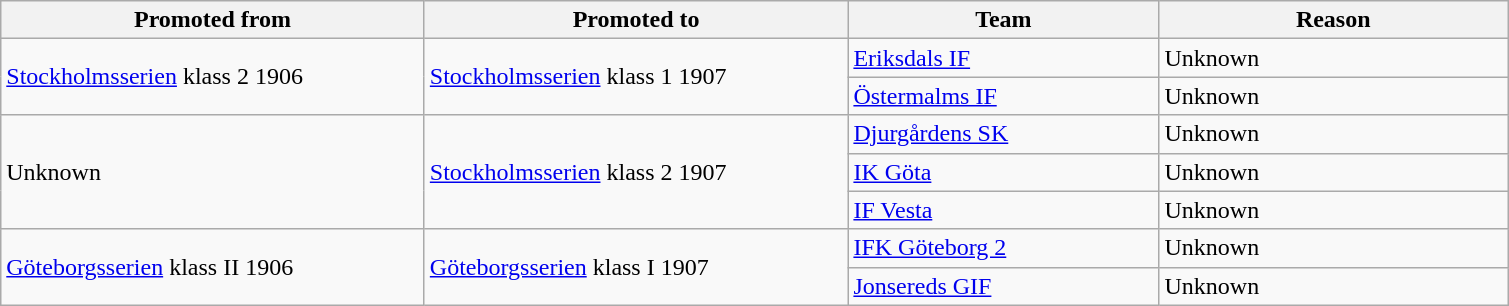<table class="wikitable" style="text-align: left;">
<tr>
<th style="width: 275px;">Promoted from</th>
<th style="width: 275px;">Promoted to</th>
<th style="width: 200px;">Team</th>
<th style="width: 225px;">Reason</th>
</tr>
<tr>
<td rowspan=2><a href='#'>Stockholmsserien</a> klass 2 1906</td>
<td rowspan=2><a href='#'>Stockholmsserien</a> klass 1 1907</td>
<td><a href='#'>Eriksdals IF</a></td>
<td>Unknown</td>
</tr>
<tr>
<td><a href='#'>Östermalms IF</a></td>
<td>Unknown</td>
</tr>
<tr>
<td rowspan=3>Unknown</td>
<td rowspan=3><a href='#'>Stockholmsserien</a> klass 2 1907</td>
<td><a href='#'>Djurgårdens SK</a></td>
<td>Unknown</td>
</tr>
<tr>
<td><a href='#'>IK Göta</a></td>
<td>Unknown</td>
</tr>
<tr>
<td><a href='#'>IF Vesta</a></td>
<td>Unknown</td>
</tr>
<tr>
<td rowspan=2><a href='#'>Göteborgsserien</a> klass II 1906</td>
<td rowspan=2><a href='#'>Göteborgsserien</a> klass I 1907</td>
<td><a href='#'>IFK Göteborg 2</a></td>
<td>Unknown</td>
</tr>
<tr>
<td><a href='#'>Jonsereds GIF</a></td>
<td>Unknown</td>
</tr>
</table>
